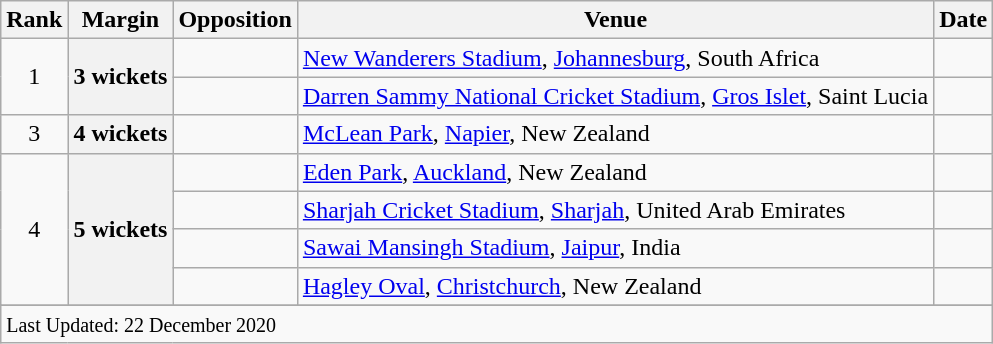<table class="wikitable plainrowheaders sortable">
<tr>
<th scope=col>Rank</th>
<th scope=col>Margin</th>
<th scope=col>Opposition</th>
<th scope=col>Venue</th>
<th scope=col>Date</th>
</tr>
<tr>
<td align=center rowspan=2>1</td>
<th scope=row style=text-align:center rowspan=2>3 wickets</th>
<td></td>
<td><a href='#'>New Wanderers Stadium</a>, <a href='#'>Johannesburg</a>, South Africa</td>
<td></td>
</tr>
<tr>
<td></td>
<td><a href='#'>Darren Sammy National Cricket Stadium</a>, <a href='#'>Gros Islet</a>, Saint Lucia</td>
<td> </td>
</tr>
<tr>
<td align=center>3</td>
<th scope=row style=text-align:center>4 wickets</th>
<td></td>
<td><a href='#'>McLean Park</a>, <a href='#'>Napier</a>, New Zealand</td>
<td></td>
</tr>
<tr>
<td align=center rowspan=4>4</td>
<th scope=row style=text-align:center rowspan=4>5 wickets</th>
<td></td>
<td><a href='#'>Eden Park</a>, <a href='#'>Auckland</a>, New Zealand</td>
<td></td>
</tr>
<tr>
<td></td>
<td><a href='#'>Sharjah Cricket Stadium</a>, <a href='#'>Sharjah</a>, United Arab Emirates</td>
<td></td>
</tr>
<tr>
<td></td>
<td><a href='#'>Sawai Mansingh Stadium</a>, <a href='#'>Jaipur</a>, India</td>
<td></td>
</tr>
<tr>
<td></td>
<td><a href='#'>Hagley Oval</a>, <a href='#'>Christchurch</a>, New Zealand</td>
<td></td>
</tr>
<tr>
</tr>
<tr class=sortbottom>
<td colspan=5><small>Last Updated: 22 December 2020</small></td>
</tr>
</table>
